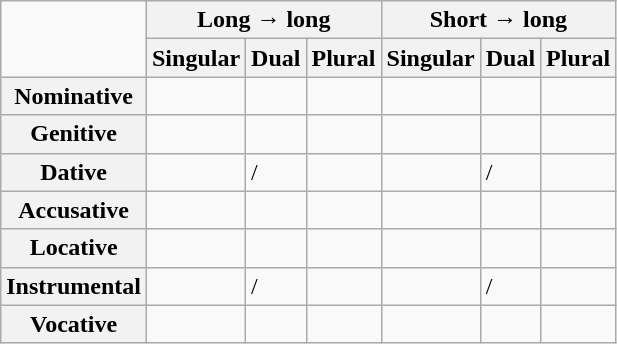<table class="wikitable">
<tr>
<td rowspan="2"></td>
<th colspan="3">Long → long</th>
<th colspan="3">Short → long</th>
</tr>
<tr>
<th>Singular</th>
<th>Dual</th>
<th>Plural</th>
<th>Singular</th>
<th>Dual</th>
<th>Plural</th>
</tr>
<tr>
<th>Nominative</th>
<td></td>
<td></td>
<td></td>
<td></td>
<td></td>
<td></td>
</tr>
<tr>
<th>Genitive</th>
<td></td>
<td></td>
<td></td>
<td></td>
<td></td>
<td></td>
</tr>
<tr>
<th>Dative</th>
<td></td>
<td> /<br></td>
<td></td>
<td></td>
<td> /<br></td>
<td></td>
</tr>
<tr>
<th>Accusative</th>
<td></td>
<td></td>
<td></td>
<td></td>
<td></td>
<td></td>
</tr>
<tr>
<th>Locative</th>
<td></td>
<td></td>
<td></td>
<td></td>
<td></td>
<td></td>
</tr>
<tr>
<th>Instrumental</th>
<td></td>
<td> /<br></td>
<td></td>
<td></td>
<td> /<br></td>
<td></td>
</tr>
<tr>
<th>Vocative</th>
<td></td>
<td></td>
<td></td>
<td></td>
<td></td>
<td></td>
</tr>
</table>
